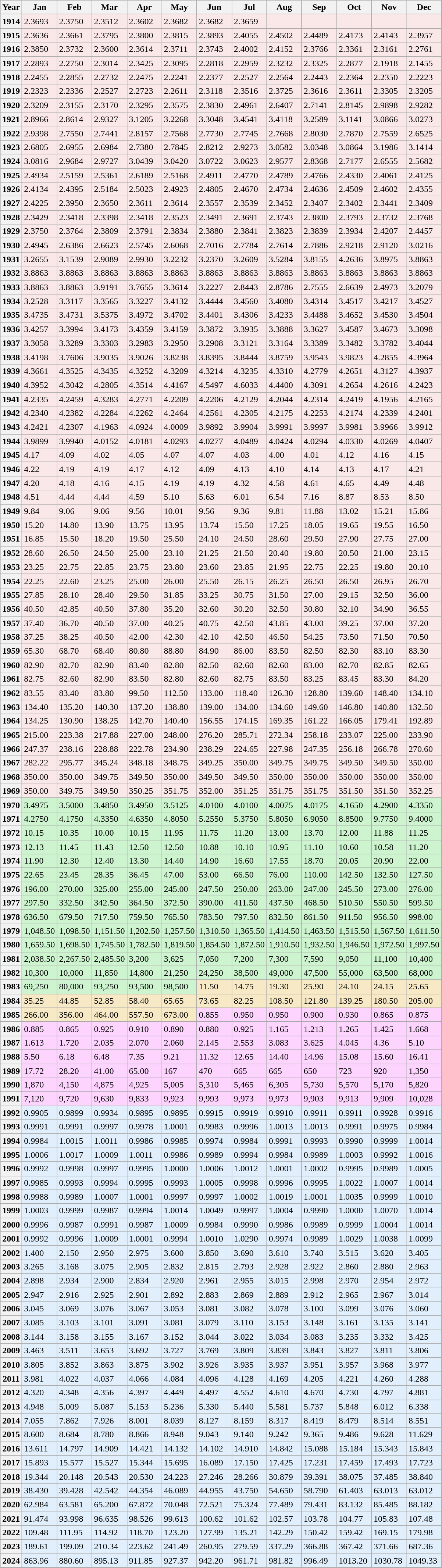<table class="wikitable plainrowheaders sortable sticky-table-head sticky-table-col1">
<tr>
<th scope="col">Year</th>
<th scope="col">Jan</th>
<th scope="col">Feb</th>
<th scope="col">Mar</th>
<th scope="col">Apr</th>
<th scope="col">May</th>
<th scope="col">Jun</th>
<th scope="col">Jul</th>
<th scope="col">Aug</th>
<th scope="col">Sep</th>
<th scope="col">Oct</th>
<th scope="col">Nov</th>
<th scope="col">Dec</th>
</tr>
<tr valign="top" style="background:#FAE8E9">
<th scope="row">1914</th>
<td>2.3693</td>
<td>2.3750</td>
<td>2.3512</td>
<td>2.3602</td>
<td>2.3682</td>
<td>2.3682</td>
<td>2.3659</td>
<td></td>
<td></td>
<td></td>
<td></td>
<td></td>
</tr>
<tr valign="top" style="background:#FAE8E9">
<th scope="row">1915</th>
<td>2.3636</td>
<td>2.3661</td>
<td>2.3795</td>
<td>2.3800</td>
<td>2.3815</td>
<td>2.3893</td>
<td>2.4055</td>
<td>2.4502</td>
<td>2.4489</td>
<td>2.4173</td>
<td>2.4143</td>
<td>2.3957</td>
</tr>
<tr valign="top" style="background:#FAE8E9">
<th scope="row">1916</th>
<td>2.3850</td>
<td>2.3732</td>
<td>2.3600</td>
<td>2.3614</td>
<td>2.3711</td>
<td>2.3743</td>
<td>2.4002</td>
<td>2.4152</td>
<td>2.3766</td>
<td>2.3361</td>
<td>2.3161</td>
<td>2.2761</td>
</tr>
<tr valign="top" style="background:#FAE8E9">
<th scope="row">1917</th>
<td>2.2893</td>
<td>2.2750</td>
<td>2.3014</td>
<td>2.3425</td>
<td>2.3095</td>
<td>2.2818</td>
<td>2.2959</td>
<td>2.3232</td>
<td>2.3325</td>
<td>2.2877</td>
<td>2.1918</td>
<td>2.1455</td>
</tr>
<tr valign="top" style="background:#FAE8E9">
<th scope="row">1918</th>
<td>2.2455</td>
<td>2.2855</td>
<td>2.2732</td>
<td>2.2475</td>
<td>2.2241</td>
<td>2.2377</td>
<td>2.2527</td>
<td>2.2564</td>
<td>2.2443</td>
<td>2.2364</td>
<td>2.2350</td>
<td>2.2223</td>
</tr>
<tr valign="top" style="background:#FAE8E9">
<th scope="row">1919</th>
<td>2.2323</td>
<td>2.2336</td>
<td>2.2527</td>
<td>2.2723</td>
<td>2.2611</td>
<td>2.3118</td>
<td>2.3516</td>
<td>2.3725</td>
<td>2.3616</td>
<td>2.3611</td>
<td>2.3305</td>
<td>2.3205</td>
</tr>
<tr valign="top" style="background:#FAE8E9">
<th scope="row">1920</th>
<td>2.3209</td>
<td>2.3155</td>
<td>2.3170</td>
<td>2.3295</td>
<td>2.3575</td>
<td>2.3830</td>
<td>2.4961</td>
<td>2.6407</td>
<td>2.7141</td>
<td>2.8145</td>
<td>2.9898</td>
<td>2.9282</td>
</tr>
<tr valign="top" style="background:#FAE8E9">
<th scope="row">1921</th>
<td>2.8966</td>
<td>2.8614</td>
<td>2.9327</td>
<td>3.1205</td>
<td>3.2268</td>
<td>3.3048</td>
<td>3.4541</td>
<td>3.4118</td>
<td>3.2589</td>
<td>3.1141</td>
<td>3.0866</td>
<td>3.0273</td>
</tr>
<tr valign="top" style="background:#FAE8E9">
<th scope="row">1922</th>
<td>2.9398</td>
<td>2.7550</td>
<td>2.7441</td>
<td>2.8157</td>
<td>2.7568</td>
<td>2.7730</td>
<td>2.7745</td>
<td>2.7668</td>
<td>2.8030</td>
<td>2.7870</td>
<td>2.7559</td>
<td>2.6525</td>
</tr>
<tr valign="top" style="background:#FAE8E9">
<th scope="row">1923</th>
<td>2.6805</td>
<td>2.6955</td>
<td>2.6984</td>
<td>2.7380</td>
<td>2.7845</td>
<td>2.8212</td>
<td>2.9273</td>
<td>3.0582</td>
<td>3.0348</td>
<td>3.0864</td>
<td>3.1986</td>
<td>3.1414</td>
</tr>
<tr valign="top" style="background:#FAE8E9">
<th scope="row">1924</th>
<td>3.0816</td>
<td>2.9684</td>
<td>2.9727</td>
<td>3.0439</td>
<td>3.0420</td>
<td>3.0722</td>
<td>3.0623</td>
<td>2.9577</td>
<td>2.8368</td>
<td>2.7177</td>
<td>2.6555</td>
<td>2.5682</td>
</tr>
<tr valign="top" style="background:#FAE8E9">
<th scope="row">1925</th>
<td>2.4934</td>
<td>2.5159</td>
<td>2.5361</td>
<td>2.6189</td>
<td>2.5168</td>
<td>2.4911</td>
<td>2.4770</td>
<td>2.4789</td>
<td>2.4766</td>
<td>2.4330</td>
<td>2.4061</td>
<td>2.4125</td>
</tr>
<tr valign="top" style="background:#FAE8E9">
<th scope="row">1926</th>
<td>2.4134</td>
<td>2.4395</td>
<td>2.5184</td>
<td>2.5023</td>
<td>2.4923</td>
<td>2.4805</td>
<td>2.4670</td>
<td>2.4734</td>
<td>2.4636</td>
<td>2.4509</td>
<td>2.4602</td>
<td>2.4355</td>
</tr>
<tr valign="top" style="background:#FAE8E9">
<th scope="row">1927</th>
<td>2.4225</td>
<td>2.3950</td>
<td>2.3650</td>
<td>2.3611</td>
<td>2.3614</td>
<td>2.3557</td>
<td>2.3539</td>
<td>2.3452</td>
<td>2.3407</td>
<td>2.3402</td>
<td>2.3441</td>
<td>2.3409</td>
</tr>
<tr valign="top" style="background:#FAE8E9">
<th scope="row">1928</th>
<td>2.3429</td>
<td>2.3418</td>
<td>2.3398</td>
<td>2.3418</td>
<td>2.3523</td>
<td>2.3491</td>
<td>2.3691</td>
<td>2.3743</td>
<td>2.3800</td>
<td>2.3793</td>
<td>2.3732</td>
<td>2.3768</td>
</tr>
<tr valign="top" style="background:#FAE8E9">
<th scope="row">1929</th>
<td>2.3750</td>
<td>2.3764</td>
<td>2.3809</td>
<td>2.3791</td>
<td>2.3834</td>
<td>2.3880</td>
<td>2.3841</td>
<td>2.3823</td>
<td>2.3839</td>
<td>2.3934</td>
<td>2.4207</td>
<td>2.4457</td>
</tr>
<tr valign="top" style="background:#FAE8E9">
<th scope="row">1930</th>
<td>2.4945</td>
<td>2.6386</td>
<td>2.6623</td>
<td>2.5745</td>
<td>2.6068</td>
<td>2.7016</td>
<td>2.7784</td>
<td>2.7614</td>
<td>2.7886</td>
<td>2.9218</td>
<td>2.9120</td>
<td>3.0216</td>
</tr>
<tr valign="top" style="background:#FAE8E9">
<th scope="row">1931</th>
<td>3.2655</td>
<td>3.1539</td>
<td>2.9089</td>
<td>2.9930</td>
<td>3.2232</td>
<td>3.2370</td>
<td>3.2609</td>
<td>3.5284</td>
<td>3.8155</td>
<td>4.2636</td>
<td>3.8975</td>
<td>3.8863</td>
</tr>
<tr valign="top" style="background:#FAE8E9">
<th scope="row">1932</th>
<td>3.8863</td>
<td>3.8863</td>
<td>3.8863</td>
<td>3.8863</td>
<td>3.8863</td>
<td>3.8863</td>
<td>3.8863</td>
<td>3.8863</td>
<td>3.8863</td>
<td>3.8863</td>
<td>3.8863</td>
<td>3.8863</td>
</tr>
<tr valign="top" style="background:#FAE8E9">
<th scope="row">1933</th>
<td>3.8863</td>
<td>3.8863</td>
<td>3.9191</td>
<td>3.7655</td>
<td>3.3614</td>
<td>3.2227</td>
<td>2.8443</td>
<td>2.8786</td>
<td>2.7555</td>
<td>2.6639</td>
<td>2.4973</td>
<td>3.2079</td>
</tr>
<tr valign="top" style="background:#FAE8E9">
<th scope="row">1934</th>
<td>3.2528</td>
<td>3.3117</td>
<td>3.3565</td>
<td>3.3227</td>
<td>3.4132</td>
<td>3.4444</td>
<td>3.4560</td>
<td>3.4080</td>
<td>3.4314</td>
<td>3.4517</td>
<td>3.4217</td>
<td>3.4527</td>
</tr>
<tr valign="top" style="background:#FAE8E9">
<th scope="row">1935</th>
<td>3.4735</td>
<td>3.4731</td>
<td>3.5375</td>
<td>3.4972</td>
<td>3.4702</td>
<td>3.4401</td>
<td>3.4306</td>
<td>3.4233</td>
<td>3.4488</td>
<td>3.4652</td>
<td>3.4530</td>
<td>3.4504</td>
</tr>
<tr valign="top" style="background:#FAE8E9">
<th scope="row">1936</th>
<td>3.4257</td>
<td>3.3994</td>
<td>3.4173</td>
<td>3.4359</td>
<td>3.4159</td>
<td>3.3872</td>
<td>3.3935</td>
<td>3.3888</td>
<td>3.3627</td>
<td>3.4587</td>
<td>3.4673</td>
<td>3.3098</td>
</tr>
<tr valign="top" style="background:#FAE8E9">
<th scope="row">1937</th>
<td>3.3058</td>
<td>3.3289</td>
<td>3.3303</td>
<td>3.2983</td>
<td>3.2950</td>
<td>3.2908</td>
<td>3.3121</td>
<td>3.3164</td>
<td>3.3389</td>
<td>3.3482</td>
<td>3.3782</td>
<td>3.4044</td>
</tr>
<tr valign="top" style="background:#FAE8E9">
<th scope="row">1938</th>
<td>3.4198</td>
<td>3.7606</td>
<td>3.9035</td>
<td>3.9026</td>
<td>3.8238</td>
<td>3.8395</td>
<td>3.8444</td>
<td>3.8759</td>
<td>3.9543</td>
<td>3.9823</td>
<td>4.2855</td>
<td>4.3964</td>
</tr>
<tr valign="top" style="background:#FAE8E9">
<th scope="row">1939</th>
<td>4.3661</td>
<td>4.3525</td>
<td>4.3435</td>
<td>4.3252</td>
<td>4.3209</td>
<td>4.3214</td>
<td>4.3235</td>
<td>4.3310</td>
<td>4.2779</td>
<td>4.2651</td>
<td>4.3127</td>
<td>4.3937</td>
</tr>
<tr valign="top" style="background:#FAE8E9">
<th scope="row">1940</th>
<td>4.3952</td>
<td>4.3042</td>
<td>4.2805</td>
<td>4.3514</td>
<td>4.4167</td>
<td>4.5497</td>
<td>4.6033</td>
<td>4.4400</td>
<td>4.3091</td>
<td>4.2654</td>
<td>4.2616</td>
<td>4.2423</td>
</tr>
<tr valign="top" style="background:#FAE8E9">
<th scope="row">1941</th>
<td>4.2335</td>
<td>4.2459</td>
<td>4.3283</td>
<td>4.2771</td>
<td>4.2209</td>
<td>4.2206</td>
<td>4.2129</td>
<td>4.2044</td>
<td>4.2314</td>
<td>4.2419</td>
<td>4.1956</td>
<td>4.2165</td>
</tr>
<tr valign="top" style="background:#FAE8E9">
<th scope="row">1942</th>
<td>4.2340</td>
<td>4.2382</td>
<td>4.2284</td>
<td>4.2262</td>
<td>4.2464</td>
<td>4.2561</td>
<td>4.2305</td>
<td>4.2175</td>
<td>4.2253</td>
<td>4.2174</td>
<td>4.2339</td>
<td>4.2401</td>
</tr>
<tr valign="top" style="background:#FAE8E9">
<th scope="row">1943</th>
<td>4.2421</td>
<td>4.2307</td>
<td>4.1963</td>
<td>4.0924</td>
<td>4.0009</td>
<td>3.9892</td>
<td>3.9904</td>
<td>3.9991</td>
<td>3.9997</td>
<td>3.9981</td>
<td>3.9966</td>
<td>3.9912</td>
</tr>
<tr valign="top" style="background:#FAE8E9">
<th scope="row">1944</th>
<td>3.9899</td>
<td>3.9940</td>
<td>4.0152</td>
<td>4.0181</td>
<td>4.0293</td>
<td>4.0277</td>
<td>4.0489</td>
<td>4.0424</td>
<td>4.0294</td>
<td>4.0330</td>
<td>4.0269</td>
<td>4.0407</td>
</tr>
<tr valign="top" style="background:#FAE8E9">
<th scope="row">1945</th>
<td>4.17</td>
<td>4.09</td>
<td>4.02</td>
<td>4.05</td>
<td>4.07</td>
<td>4.07</td>
<td>4.03</td>
<td>4.00</td>
<td>4.01</td>
<td>4.12</td>
<td>4.16</td>
<td>4.15</td>
</tr>
<tr valign="top" style="background:#FAE8E9">
<th scope="row">1946</th>
<td>4.22</td>
<td>4.19</td>
<td>4.19</td>
<td>4.17</td>
<td>4.12</td>
<td>4.09</td>
<td>4.13</td>
<td>4.10</td>
<td>4.14</td>
<td>4.13</td>
<td>4.17</td>
<td>4.21</td>
</tr>
<tr valign="top" style="background:#FAE8E9">
<th scope="row">1947</th>
<td>4.20</td>
<td>4.18</td>
<td>4.16</td>
<td>4.15</td>
<td>4.19</td>
<td>4.19</td>
<td>4.32</td>
<td>4.58</td>
<td>4.61</td>
<td>4.65</td>
<td>4.49</td>
<td>4.48</td>
</tr>
<tr valign="top" style="background:#FAE8E9">
<th scope="row">1948</th>
<td>4.51</td>
<td>4.44</td>
<td>4.44</td>
<td>4.59</td>
<td>5.10</td>
<td>5.63</td>
<td>6.01</td>
<td>6.54</td>
<td>7.16</td>
<td>8.87</td>
<td>8.53</td>
<td>8.50</td>
</tr>
<tr valign="top" style="background:#FAE8E9">
<th scope="row">1949</th>
<td>9.84</td>
<td>9.06</td>
<td>9.06</td>
<td>9.56</td>
<td>10.01</td>
<td>9.56</td>
<td>9.36</td>
<td>9.81</td>
<td>11.88</td>
<td>13.02</td>
<td>15.21</td>
<td>15.86</td>
</tr>
<tr valign="top" style="background:#FAE8E9">
<th scope="row">1950</th>
<td>15.20</td>
<td>14.80</td>
<td>13.90</td>
<td>13.75</td>
<td>13.95</td>
<td>13.74</td>
<td>15.50</td>
<td>17.25</td>
<td>18.05</td>
<td>19.65</td>
<td>19.55</td>
<td>16.50</td>
</tr>
<tr valign="top" style="background:#FAE8E9">
<th scope="row">1951</th>
<td>16.85</td>
<td>15.50</td>
<td>18.20</td>
<td>19.50</td>
<td>25.50</td>
<td>24.10</td>
<td>24.50</td>
<td>28.60</td>
<td>29.50</td>
<td>27.90</td>
<td>27.75</td>
<td>27.00</td>
</tr>
<tr valign="top" style="background:#FAE8E9">
<th scope="row">1952</th>
<td>28.60</td>
<td>26.50</td>
<td>24.50</td>
<td>25.00</td>
<td>23.10</td>
<td>21.25</td>
<td>21.50</td>
<td>20.40</td>
<td>19.80</td>
<td>20.50</td>
<td>21.00</td>
<td>23.15</td>
</tr>
<tr valign="top" style="background:#FAE8E9">
<th scope="row">1953</th>
<td>23.25</td>
<td>22.75</td>
<td>22.85</td>
<td>23.75</td>
<td>23.80</td>
<td>23.60</td>
<td>23.85</td>
<td>21.95</td>
<td>22.75</td>
<td>22.25</td>
<td>19.80</td>
<td>20.10</td>
</tr>
<tr valign="top" style="background:#FAE8E9">
<th scope="row">1954</th>
<td>22.25</td>
<td>22.60</td>
<td>23.25</td>
<td>25.00</td>
<td>26.00</td>
<td>25.50</td>
<td>26.15</td>
<td>26.25</td>
<td>26.50</td>
<td>26.50</td>
<td>26.95</td>
<td>26.70</td>
</tr>
<tr valign="top" style="background:#FAE8E9">
<th scope="row">1955</th>
<td>27.85</td>
<td>28.10</td>
<td>28.40</td>
<td>29.50</td>
<td>31.85</td>
<td>33.25</td>
<td>30.75</td>
<td>31.50</td>
<td>27.00</td>
<td>29.15</td>
<td>32.50</td>
<td>36.00</td>
</tr>
<tr valign="top" style="background:#FAE8E9">
<th scope="row">1956</th>
<td>40.50</td>
<td>42.85</td>
<td>40.50</td>
<td>37.80</td>
<td>35.20</td>
<td>32.60</td>
<td>30.20</td>
<td>32.50</td>
<td>30.80</td>
<td>32.10</td>
<td>34.90</td>
<td>36.55</td>
</tr>
<tr valign="top" style="background:#FAE8E9">
<th scope="row">1957</th>
<td>37.40</td>
<td>36.70</td>
<td>40.50</td>
<td>37.00</td>
<td>40.25</td>
<td>40.75</td>
<td>42.50</td>
<td>43.85</td>
<td>43.00</td>
<td>39.25</td>
<td>37.00</td>
<td>37.20</td>
</tr>
<tr valign="top" style="background:#FAE8E9">
<th scope="row">1958</th>
<td>37.25</td>
<td>38.25</td>
<td>40.50</td>
<td>42.00</td>
<td>42.30</td>
<td>42.10</td>
<td>42.50</td>
<td>46.50</td>
<td>54.25</td>
<td>73.50</td>
<td>71.50</td>
<td>70.50</td>
</tr>
<tr valign="top" style="background:#FAE8E9">
<th scope="row">1959</th>
<td>65.30</td>
<td>68.70</td>
<td>68.40</td>
<td>80.80</td>
<td>88.80</td>
<td>84.90</td>
<td>86.00</td>
<td>83.50</td>
<td>82.50</td>
<td>82.30</td>
<td>83.10</td>
<td>83.30</td>
</tr>
<tr valign="top" style="background:#FAE8E9">
<th scope="row">1960</th>
<td>82.90</td>
<td>82.70</td>
<td>82.90</td>
<td>83.40</td>
<td>82.80</td>
<td>82.50</td>
<td>82.60</td>
<td>82.60</td>
<td>83.00</td>
<td>82.70</td>
<td>82.85</td>
<td>82.65</td>
</tr>
<tr valign="top" style="background:#FAE8E9">
<th scope="row">1961</th>
<td>82.75</td>
<td>82.60</td>
<td>82.90</td>
<td>83.50</td>
<td>82.80</td>
<td>82.60</td>
<td>82.75</td>
<td>83.50</td>
<td>83.25</td>
<td>83.45</td>
<td>83.30</td>
<td>84.20</td>
</tr>
<tr valign="top" style="background:#FAE8E9">
<th scope="row">1962</th>
<td>83.55</td>
<td>83.40</td>
<td>83.80</td>
<td>99.50</td>
<td>112.50</td>
<td>133.00</td>
<td>118.40</td>
<td>126.30</td>
<td>128.80</td>
<td>139.60</td>
<td>148.40</td>
<td>134.10</td>
</tr>
<tr valign="top" style="background:#FAE8E9">
<th scope="row">1963</th>
<td>134.40</td>
<td>135.20</td>
<td>140.30</td>
<td>137.20</td>
<td>138.80</td>
<td>139.00</td>
<td>134.00</td>
<td>134.60</td>
<td>149.60</td>
<td>146.80</td>
<td>140.80</td>
<td>132.50</td>
</tr>
<tr valign="top" style="background:#FAE8E9">
<th scope="row">1964</th>
<td>134.25</td>
<td>130.90</td>
<td>138.25</td>
<td>142.70</td>
<td>140.40</td>
<td>156.55</td>
<td>174.15</td>
<td>169.35</td>
<td>161.22</td>
<td>166.05</td>
<td>179.41</td>
<td>192.89</td>
</tr>
<tr valign="top" style="background:#FAE8E9">
<th scope="row">1965</th>
<td>215.00</td>
<td>223.38</td>
<td>217.88</td>
<td>227.00</td>
<td>248.00</td>
<td>276.20</td>
<td>285.71</td>
<td>272.34</td>
<td>258.18</td>
<td>233.07</td>
<td>225.00</td>
<td>233.90</td>
</tr>
<tr valign="top" style="background:#FAE8E9">
<th scope="row">1966</th>
<td>247.37</td>
<td>238.16</td>
<td>228.88</td>
<td>222.78</td>
<td>234.90</td>
<td>238.29</td>
<td>224.65</td>
<td>227.98</td>
<td>247.35</td>
<td>256.18</td>
<td>266.78</td>
<td>270.60</td>
</tr>
<tr valign="top" style="background:#FAE8E9">
<th scope="row">1967</th>
<td>282.22</td>
<td>295.77</td>
<td>345.24</td>
<td>348.18</td>
<td>348.75</td>
<td>349.25</td>
<td>350.00</td>
<td>349.75</td>
<td>349.75</td>
<td>349.50</td>
<td>349.50</td>
<td>350.00</td>
</tr>
<tr valign="top" style="background:#FAE8E9">
<th scope="row">1968</th>
<td>350.00</td>
<td>350.00</td>
<td>349.75</td>
<td>349.50</td>
<td>350.00</td>
<td>349.50</td>
<td>349.50</td>
<td>350.00</td>
<td>350.00</td>
<td>350.00</td>
<td>350.00</td>
<td>350.00</td>
</tr>
<tr valign="top" style="background:#FAE8E9">
<th scope="row">1969</th>
<td>350.00</td>
<td>349.75</td>
<td>349.50</td>
<td>350.25</td>
<td>351.75</td>
<td>352.00</td>
<td>351.25</td>
<td>351.75</td>
<td>351.75</td>
<td>351.50</td>
<td>351.50</td>
<td>352.25</td>
</tr>
<tr valign="top" style="background:#CDF4CF">
<th scope="row">1970</th>
<td>3.4975</td>
<td>3.5000</td>
<td>3.4850</td>
<td>3.4950</td>
<td>3.5125</td>
<td>4.0100</td>
<td>4.0100</td>
<td>4.0075</td>
<td>4.0175</td>
<td>4.1650</td>
<td>4.2900</td>
<td>4.3350</td>
</tr>
<tr valign="top" style="background:#CDF4CF">
<th scope="row">1971</th>
<td>4.2750</td>
<td>4.1750</td>
<td>4.3350</td>
<td>4.6350</td>
<td>4.8050</td>
<td>5.2550</td>
<td>5.3750</td>
<td>5.8050</td>
<td>6.9050</td>
<td>8.8500</td>
<td>9.7750</td>
<td>9.4000</td>
</tr>
<tr valign="top" style="background:#CDF4CF">
<th scope="row">1972</th>
<td>10.15</td>
<td>10.35</td>
<td>10.00</td>
<td>10.15</td>
<td>11.95</td>
<td>11.75</td>
<td>11.20</td>
<td>13.00</td>
<td>13.70</td>
<td>12.00</td>
<td>11.88</td>
<td>11.25</td>
</tr>
<tr valign="top" style="background:#CDF4CF">
<th scope="row">1973</th>
<td>12.13</td>
<td>11.45</td>
<td>11.43</td>
<td>12.50</td>
<td>12.50</td>
<td>10.88</td>
<td>10.10</td>
<td>10.95</td>
<td>11.10</td>
<td>10.60</td>
<td>10.58</td>
<td>11.20</td>
</tr>
<tr valign="top" style="background:#CDF4CF">
<th scope="row">1974</th>
<td>11.90</td>
<td>12.30</td>
<td>12.40</td>
<td>13.30</td>
<td>14.40</td>
<td>14.90</td>
<td>16.60</td>
<td>17.55</td>
<td>18.70</td>
<td>20.05</td>
<td>20.90</td>
<td>22.00</td>
</tr>
<tr valign="top" style="background:#CDF4CF">
<th scope="row">1975</th>
<td>22.65</td>
<td>23.45</td>
<td>28.35</td>
<td>36.45</td>
<td>47.00</td>
<td>53.00</td>
<td>66.50</td>
<td>76.00</td>
<td>110.00</td>
<td>142.50</td>
<td>132.50</td>
<td>127.50</td>
</tr>
<tr valign="top" style="background:#CDF4CF">
<th scope="row">1976</th>
<td>196.00</td>
<td>270.00</td>
<td>325.00</td>
<td>255.00</td>
<td>245.00</td>
<td>247.50</td>
<td>250.00</td>
<td>263.00</td>
<td>247.00</td>
<td>245.50</td>
<td>273.00</td>
<td>276.00</td>
</tr>
<tr valign="top" style="background:#CDF4CF">
<th scope="row">1977</th>
<td>297.50</td>
<td>332.50</td>
<td>342.50</td>
<td>364.50</td>
<td>372.50</td>
<td>390.00</td>
<td>411.50</td>
<td>437.50</td>
<td>468.50</td>
<td>510.50</td>
<td>550.50</td>
<td>599.50</td>
</tr>
<tr valign="top" style="background:#CDF4CF">
<th scope="row">1978</th>
<td>636.50</td>
<td>679.50</td>
<td>717.50</td>
<td>759.50</td>
<td>765.50</td>
<td>783.50</td>
<td>797.50</td>
<td>832.50</td>
<td>861.50</td>
<td>911.50</td>
<td>956.50</td>
<td>998.00</td>
</tr>
<tr valign="top" style="background:#CDF4CF">
<th scope="row">1979</th>
<td>1,048.50</td>
<td>1,098.50</td>
<td>1,151.50</td>
<td>1,202.50</td>
<td>1,257.50</td>
<td>1,310.50</td>
<td>1,365.50</td>
<td>1,414.50</td>
<td>1,463.50</td>
<td>1,515.50</td>
<td>1,567.50</td>
<td>1,611.50</td>
</tr>
<tr valign="top" style="background:#CDF4CF">
<th scope="row">1980</th>
<td>1,659.50</td>
<td>1,698.50</td>
<td>1,745.50</td>
<td>1,782.50</td>
<td>1,819.50</td>
<td>1,854.50</td>
<td>1,872.50</td>
<td>1,910.50</td>
<td>1,932.50</td>
<td>1,946.50</td>
<td>1,972.50</td>
<td>1,997.50</td>
</tr>
<tr valign="top" style="background:#CDF4CF">
<th scope="row">1981</th>
<td>2,038.50</td>
<td>2,267.50</td>
<td>2,485.50</td>
<td>3,200</td>
<td>3,625</td>
<td>7,050</td>
<td>7,200</td>
<td>7,300</td>
<td>7,590</td>
<td>9,050</td>
<td>11,100</td>
<td>10,400</td>
</tr>
<tr valign="top" style="background:#CDF4CF">
<th scope="row">1982</th>
<td>10,300</td>
<td>10,000</td>
<td>11,850</td>
<td>14,800</td>
<td>21,250</td>
<td>24,250</td>
<td>38,500</td>
<td>49,000</td>
<td>47,500</td>
<td>55,000</td>
<td>63,500</td>
<td>68,000</td>
</tr>
<tr>
<th scope="row">1983</th>
<td style="background:#CDF4CF">69,250</td>
<td style="background:#CDF4CF">80,000</td>
<td style="background:#CDF4CF">93,250</td>
<td style="background:#CDF4CF">93,500</td>
<td style="background:#CDF4CF">98,500</td>
<td style="background:#F7E9C5">11.50</td>
<td style="background:#F7E9C5">14.75</td>
<td style="background:#F7E9C5">19.30</td>
<td style="background:#F7E9C5">25.90</td>
<td style="background:#F7E9C5">24.10</td>
<td style="background:#F7E9C5">24.15</td>
<td style="background:#F7E9C5">25.65</td>
</tr>
<tr valign="top" style="background:#F7E9C5">
<th scope="row">1984</th>
<td>35.25</td>
<td>44.85</td>
<td>52.85</td>
<td>58.40</td>
<td>65.65</td>
<td>73.65</td>
<td>82.25</td>
<td>108.50</td>
<td>121.80</td>
<td>139.25</td>
<td>180.50</td>
<td>205.00</td>
</tr>
<tr>
<th scope="row">1985</th>
<td style="background:#F7E9C5">266.00</td>
<td style="background:#F7E9C5">356.00</td>
<td style="background:#F7E9C5">464.00</td>
<td style="background:#F7E9C5">557.50</td>
<td style="background:#F7E9C5">673.00</td>
<td style="background:#FCD4FD">0.855</td>
<td style="background:#FCD4FD">0.950</td>
<td style="background:#FCD4FD">0.950</td>
<td style="background:#FCD4FD">0.900</td>
<td style="background:#FCD4FD">0.930</td>
<td style="background:#FCD4FD">0.865</td>
<td style="background:#FCD4FD">0.875</td>
</tr>
<tr valign="top" style="background:#FCD4FD">
<th scope="row">1986</th>
<td>0.885</td>
<td>0.865</td>
<td>0.925</td>
<td>0.910</td>
<td>0.890</td>
<td>0.880</td>
<td>0.925</td>
<td>1.165</td>
<td>1.213</td>
<td>1.265</td>
<td>1.425</td>
<td>1.668</td>
</tr>
<tr valign="top" style="background:#FCD4FD">
<th scope="row">1987</th>
<td>1.613</td>
<td>1.720</td>
<td>2.035</td>
<td>2.070</td>
<td>2.060</td>
<td>2.145</td>
<td>2.553</td>
<td>3.083</td>
<td>3.625</td>
<td>4.045</td>
<td>4.36</td>
<td>5.10</td>
</tr>
<tr valign="top" style="background:#FCD4FD">
<th scope="row">1988</th>
<td>5.50</td>
<td>6.18</td>
<td>6.48</td>
<td>7.35</td>
<td>9.21</td>
<td>11.32</td>
<td>12.65</td>
<td>14.40</td>
<td>14.96</td>
<td>15.08</td>
<td>15.60</td>
<td>16.41</td>
</tr>
<tr valign="top" style="background:#FCD4FD">
<th scope="row">1989</th>
<td>17.72</td>
<td>28.20</td>
<td>41.00</td>
<td>65.00</td>
<td>167</td>
<td>470</td>
<td>665</td>
<td>665</td>
<td>650</td>
<td>723</td>
<td>920</td>
<td>1,350</td>
</tr>
<tr valign="top" style="background:#FCD4FD">
<th scope="row">1990</th>
<td>1,870</td>
<td>4,150</td>
<td>4,875</td>
<td>4,925</td>
<td>5,005</td>
<td>5,310</td>
<td>5,465</td>
<td>6,305</td>
<td>5,730</td>
<td>5,570</td>
<td>5,170</td>
<td>5,820</td>
</tr>
<tr valign="top" style="background:#FCD4FD">
<th scope="row">1991</th>
<td>7,120</td>
<td>9,720</td>
<td>9,630</td>
<td>9,833</td>
<td>9,923</td>
<td>9,993</td>
<td>9,973</td>
<td>9,973</td>
<td>9,903</td>
<td>9,913</td>
<td>9,909</td>
<td>10,028</td>
</tr>
<tr valign="top" style="background:#E0EFFB">
<th scope="row">1992</th>
<td>0.9905</td>
<td>0.9899</td>
<td>0.9934</td>
<td>0.9895</td>
<td>0.9895</td>
<td>0.9915</td>
<td>0.9919</td>
<td>0.9910</td>
<td>0.9911</td>
<td>0.9911</td>
<td>0.9928</td>
<td>0.9916</td>
</tr>
<tr valign="top" style="background:#E0EFFB">
<th scope="row">1993</th>
<td>0.9991</td>
<td>0.9991</td>
<td>0.9997</td>
<td>0.9978</td>
<td>1.0001</td>
<td>0.9983</td>
<td>0.9996</td>
<td>1.0013</td>
<td>1.0013</td>
<td>0.9991</td>
<td>0.9975</td>
<td>0.9984</td>
</tr>
<tr valign="top" style="background:#E0EFFB">
<th scope="row">1994</th>
<td>0.9984</td>
<td>1.0015</td>
<td>1.0011</td>
<td>0.9986</td>
<td>0.9985</td>
<td>0.9974</td>
<td>0.9984</td>
<td>0.9991</td>
<td>0.9993</td>
<td>0.9990</td>
<td>0.9999</td>
<td>1.0014</td>
</tr>
<tr valign="top" style="background:#E0EFFB">
<th scope="row">1995</th>
<td>1.0006</td>
<td>1.0017</td>
<td>1.0009</td>
<td>1.0011</td>
<td>0.9986</td>
<td>0.9989</td>
<td>0.9994</td>
<td>0.9984</td>
<td>0.9989</td>
<td>1.0003</td>
<td>0.9992</td>
<td>1.0016</td>
</tr>
<tr valign="top" style="background:#E0EFFB">
<th scope="row">1996</th>
<td>0.9992</td>
<td>0.9998</td>
<td>0.9997</td>
<td>0.9995</td>
<td>1.0000</td>
<td>1.0006</td>
<td>1.0012</td>
<td>1.0001</td>
<td>1.0002</td>
<td>0.9995</td>
<td>0.9989</td>
<td>1.0005</td>
</tr>
<tr valign="top" style="background:#E0EFFB">
<th scope="row">1997</th>
<td>0.9985</td>
<td>0.9993</td>
<td>0.9994</td>
<td>0.9995</td>
<td>0.9993</td>
<td>1.0005</td>
<td>0.9998</td>
<td>0.9996</td>
<td>0.9995</td>
<td>1.0022</td>
<td>1.0007</td>
<td>1.0014</td>
</tr>
<tr valign="top" style="background:#E0EFFB">
<th scope="row">1998</th>
<td>0.9988</td>
<td>0.9989</td>
<td>1.0007</td>
<td>1.0001</td>
<td>0.9997</td>
<td>0.9997</td>
<td>1.0002</td>
<td>1.0019</td>
<td>1.0001</td>
<td>1.0035</td>
<td>0.9999</td>
<td>1.0010</td>
</tr>
<tr valign="top" style="background:#E0EFFB">
<th scope="row">1999</th>
<td>1.0003</td>
<td>0.9999</td>
<td>0.9987</td>
<td>0.9994</td>
<td>1.0014</td>
<td>1.0049</td>
<td>0.9997</td>
<td>1.0004</td>
<td>0.9990</td>
<td>1.0000</td>
<td>1.0070</td>
<td>1.0014</td>
</tr>
<tr valign="top" style="background:#E0EFFB">
<th scope="row">2000</th>
<td>0.9996</td>
<td>0.9987</td>
<td>0.9991</td>
<td>0.9987</td>
<td>1.0009</td>
<td>0.9984</td>
<td>0.9990</td>
<td>0.9986</td>
<td>0.9989</td>
<td>0.9999</td>
<td>1.0004</td>
<td>1.0014</td>
</tr>
<tr valign="top" style="background:#E0EFFB">
<th scope="row">2001</th>
<td>0.9992</td>
<td>0.9996</td>
<td>1.0009</td>
<td>1.0001</td>
<td>0.9994</td>
<td>1.0010</td>
<td>1.0290</td>
<td>0.9974</td>
<td>0.9989</td>
<td>1.0029</td>
<td>1.0038</td>
<td>1.0099</td>
</tr>
<tr valign="top" style="background:#E0EFFB">
<th scope="row">2002</th>
<td>1.400</td>
<td>2.150</td>
<td>2.950</td>
<td>2.975</td>
<td>3.600</td>
<td>3.850</td>
<td>3.690</td>
<td>3.610</td>
<td>3.740</td>
<td>3.515</td>
<td>3.620</td>
<td>3.405</td>
</tr>
<tr valign="top" style="background:#E0EFFB">
<th scope="row">2003</th>
<td>3.265</td>
<td>3.168</td>
<td>3.075</td>
<td>2.905</td>
<td>2.832</td>
<td>2.815</td>
<td>2.793</td>
<td>2.928</td>
<td>2.922</td>
<td>2.860</td>
<td>2.880</td>
<td>2.963</td>
</tr>
<tr valign="top" style="background:#E0EFFB">
<th scope="row">2004</th>
<td>2.898</td>
<td>2.934</td>
<td>2.900</td>
<td>2.834</td>
<td>2.920</td>
<td>2.961</td>
<td>2.955</td>
<td>3.015</td>
<td>2.998</td>
<td>2.970</td>
<td>2.954</td>
<td>2.972</td>
</tr>
<tr valign="top" style="background:#E0EFFB">
<th scope="row">2005</th>
<td>2.947</td>
<td>2.916</td>
<td>2.925</td>
<td>2.901</td>
<td>2.892</td>
<td>2.883</td>
<td>2.869</td>
<td>2.889</td>
<td>2.912</td>
<td>2.965</td>
<td>2.967</td>
<td>3.014</td>
</tr>
<tr valign="top" style="background:#E0EFFB">
<th scope="row">2006</th>
<td>3.045</td>
<td>3.069</td>
<td>3.076</td>
<td>3.067</td>
<td>3.053</td>
<td>3.081</td>
<td>3.082</td>
<td>3.078</td>
<td>3.100</td>
<td>3.099</td>
<td>3.076</td>
<td>3.060</td>
</tr>
<tr valign="top" style="background:#E0EFFB">
<th scope="row">2007</th>
<td>3.085</td>
<td>3.103</td>
<td>3.101</td>
<td>3.091</td>
<td>3.081</td>
<td>3.079</td>
<td>3.110</td>
<td>3.153</td>
<td>3.148</td>
<td>3.161</td>
<td>3.135</td>
<td>3.141</td>
</tr>
<tr valign="top" style="background:#E0EFFB">
<th scope="row">2008</th>
<td>3.144</td>
<td>3.158</td>
<td>3.155</td>
<td>3.167</td>
<td>3.152</td>
<td>3.044</td>
<td>3.022</td>
<td>3.034</td>
<td>3.083</td>
<td>3.235</td>
<td>3.332</td>
<td>3.425</td>
</tr>
<tr valign="top" style="background:#E0EFFB">
<th scope="row">2009</th>
<td>3.463</td>
<td>3.511</td>
<td>3.653</td>
<td>3.692</td>
<td>3.727</td>
<td>3.769</td>
<td>3.809</td>
<td>3.839</td>
<td>3.843</td>
<td>3.827</td>
<td>3.811</td>
<td>3.806</td>
</tr>
<tr valign="top" style="background:#E0EFFB">
<th scope="row">2010</th>
<td>3.805</td>
<td>3.852</td>
<td>3.863</td>
<td>3.875</td>
<td>3.902</td>
<td>3.926</td>
<td>3.935</td>
<td>3.937</td>
<td>3.951</td>
<td>3.957</td>
<td>3.968</td>
<td>3.977</td>
</tr>
<tr valign="top" style="background:#E0EFFB">
<th scope="row">2011</th>
<td>3.981</td>
<td>4.022</td>
<td>4.037</td>
<td>4.066</td>
<td>4.084</td>
<td>4.096</td>
<td>4.128</td>
<td>4.169</td>
<td>4.205</td>
<td>4.221</td>
<td>4.260</td>
<td>4.288</td>
</tr>
<tr valign="top" style="background:#E0EFFB">
<th scope="row">2012</th>
<td>4.320</td>
<td>4.348</td>
<td>4.356</td>
<td>4.397</td>
<td>4.449</td>
<td>4.497</td>
<td>4.552</td>
<td>4.610</td>
<td>4.670</td>
<td>4.730</td>
<td>4.797</td>
<td>4.881</td>
</tr>
<tr valign="top" style="background:#E0EFFB">
<th scope="row">2013</th>
<td>4.948</td>
<td>5.009</td>
<td>5.087</td>
<td>5.153</td>
<td>5.236</td>
<td>5.330</td>
<td>5.440</td>
<td>5.581</td>
<td>5.737</td>
<td>5.848</td>
<td>6.012</td>
<td>6.338</td>
</tr>
<tr valign="top" style="background:#E0EFFB">
<th scope="row">2014</th>
<td>7.055</td>
<td>7.862</td>
<td>7.926</td>
<td>8.001</td>
<td>8.039</td>
<td>8.127</td>
<td>8.159</td>
<td>8.317</td>
<td>8.419</td>
<td>8.479</td>
<td>8.514</td>
<td>8.551</td>
</tr>
<tr valign="top" style="background:#E0EFFB">
<th scope="row">2015</th>
<td>8.600</td>
<td>8.684</td>
<td>8.780</td>
<td>8.866</td>
<td>8.948</td>
<td>9.043</td>
<td>9.140</td>
<td>9.242</td>
<td>9.365</td>
<td>9.486</td>
<td>9.628</td>
<td>11.629</td>
</tr>
<tr valign="top" style="background:#E0EFFB">
<th scope="row">2016</th>
<td>13.611</td>
<td>14.797</td>
<td>14.909</td>
<td>14.421</td>
<td>14.132</td>
<td>14.102</td>
<td>14.910</td>
<td>14.842</td>
<td>15.088</td>
<td>15.184</td>
<td>15.343</td>
<td>15.843</td>
</tr>
<tr valign="top" style="background:#E0EFFB">
<th scope="row">2017</th>
<td>15.893</td>
<td>15.577</td>
<td>15.527</td>
<td>15.344</td>
<td>15.695</td>
<td>16.089</td>
<td>17.150</td>
<td>17.425</td>
<td>17.231</td>
<td>17.459</td>
<td>17.493</td>
<td>17.723</td>
</tr>
<tr valign="top" style="background:#E0EFFB">
<th scope="row">2018</th>
<td>19.344</td>
<td>20.148</td>
<td>20.543</td>
<td>20.530</td>
<td>24.223</td>
<td>27.246</td>
<td>28.266</td>
<td>30.879</td>
<td>39.391</td>
<td>38.075</td>
<td>37.485</td>
<td>38.840</td>
</tr>
<tr valign="top" style="background:#E0EFFB">
<th scope="row">2019</th>
<td>38.430</td>
<td>39.428</td>
<td>42.542</td>
<td>44.354</td>
<td>46.089</td>
<td>44.955</td>
<td>43.750</td>
<td>54.650</td>
<td>58.790</td>
<td>61.403</td>
<td>63.013</td>
<td>63.012</td>
</tr>
<tr valign="top" style="background:#E0EFFB">
<th scope="row">2020</th>
<td>62.984</td>
<td>63.581</td>
<td>65.200</td>
<td>67.872</td>
<td>70.048</td>
<td>72.521</td>
<td>75.324</td>
<td>77.489</td>
<td>79.431</td>
<td>83.132</td>
<td>85.485</td>
<td>88.182</td>
</tr>
<tr valign="top" style="background:#E0EFFB">
<th scope="row">2021</th>
<td>91.474</td>
<td>93.998</td>
<td>96.635</td>
<td>98.526</td>
<td>99.613</td>
<td>100.62</td>
<td>101.62</td>
<td>102.57</td>
<td>103.78</td>
<td>104.77</td>
<td>105.83</td>
<td>107.48</td>
</tr>
<tr valign="top" style="background:#E0EFFB">
<th scope="row">2022</th>
<td>109.48</td>
<td>111.95</td>
<td>114.92</td>
<td>118.70</td>
<td>123.20</td>
<td>127.99</td>
<td>135.21</td>
<td>142.29</td>
<td>150.42</td>
<td>159.42</td>
<td>169.15</td>
<td>179.98</td>
</tr>
<tr valign="top" style="background:#E0EFFB">
<th scope="row">2023</th>
<td>189.61</td>
<td>199.09</td>
<td>210.34</td>
<td>223.62</td>
<td>241.49</td>
<td>260.95</td>
<td>279.59</td>
<td>337.29</td>
<td>366.88</td>
<td>367.42</td>
<td>371.66</td>
<td>687.36</td>
</tr>
<tr valign="top" style="background:#E0EFFB">
<th scope="row">2024</th>
<td>863.96</td>
<td>880.60</td>
<td>895.13</td>
<td>911.85</td>
<td>927.37</td>
<td>942.20</td>
<td>961.71</td>
<td>981.82</td>
<td>996.49</td>
<td>1013.20</td>
<td>1030.78</td>
<td>1049.33</td>
</tr>
</table>
